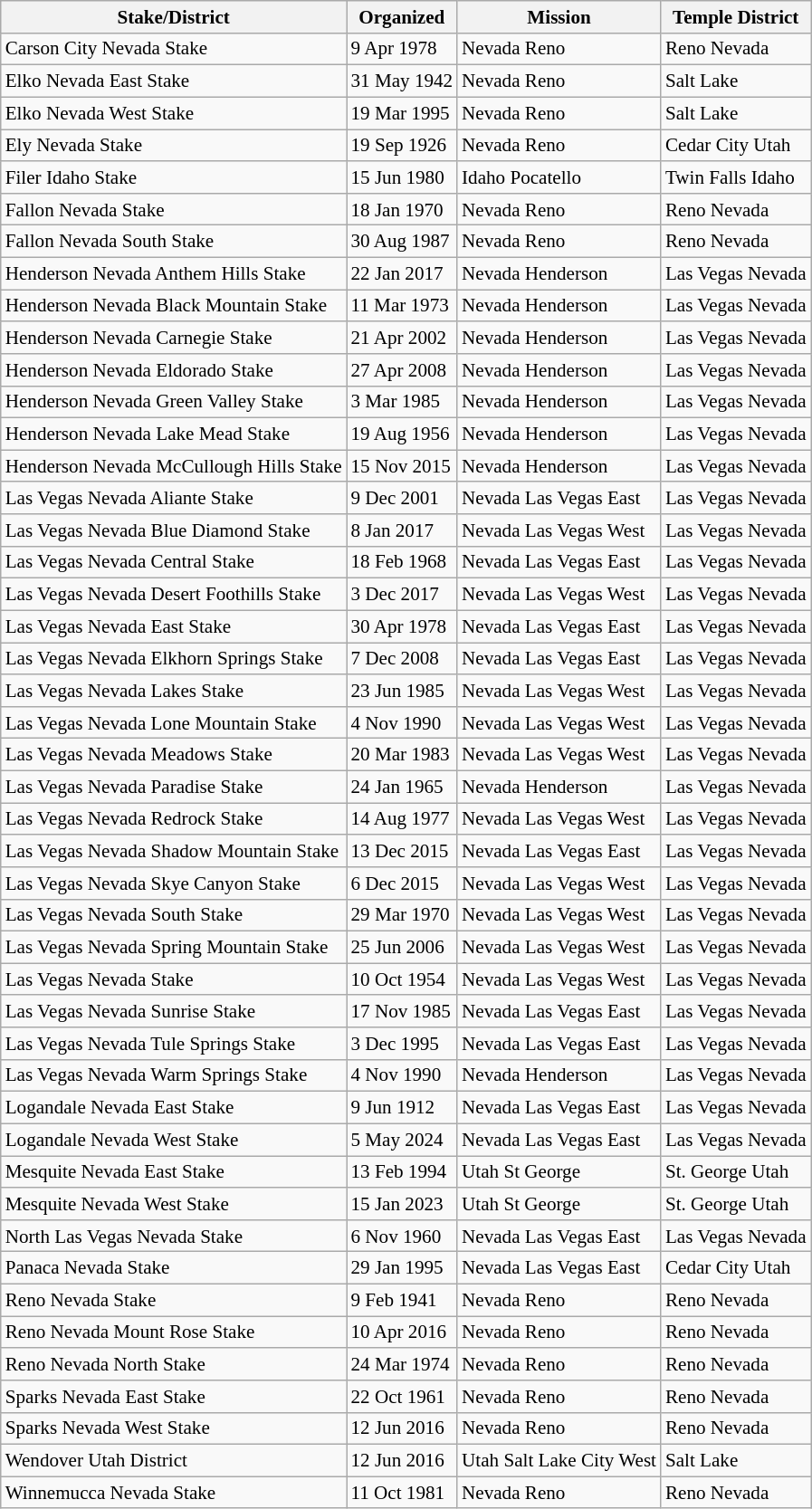<table class="wikitable sortable mw-collapsible mw-collapsed" style="font-size:88%">
<tr>
<th>Stake/District</th>
<th data-sort-type=date>Organized</th>
<th>Mission</th>
<th>Temple District</th>
</tr>
<tr>
<td>Carson City Nevada Stake</td>
<td>9 Apr 1978</td>
<td>Nevada Reno</td>
<td>Reno Nevada</td>
</tr>
<tr>
<td>Elko Nevada East Stake</td>
<td>31 May 1942</td>
<td>Nevada Reno</td>
<td>Salt Lake</td>
</tr>
<tr>
<td>Elko Nevada West Stake</td>
<td>19 Mar 1995</td>
<td>Nevada Reno</td>
<td>Salt Lake</td>
</tr>
<tr>
<td>Ely Nevada Stake</td>
<td>19 Sep 1926</td>
<td>Nevada Reno</td>
<td>Cedar City Utah</td>
</tr>
<tr>
<td>Filer Idaho Stake</td>
<td>15 Jun 1980</td>
<td>Idaho Pocatello</td>
<td>Twin Falls Idaho</td>
</tr>
<tr>
<td>Fallon Nevada Stake</td>
<td>18 Jan 1970</td>
<td>Nevada Reno</td>
<td>Reno Nevada</td>
</tr>
<tr>
<td>Fallon Nevada South Stake</td>
<td>30 Aug 1987</td>
<td>Nevada Reno</td>
<td>Reno Nevada</td>
</tr>
<tr>
<td>Henderson Nevada Anthem Hills Stake</td>
<td>22 Jan 2017</td>
<td>Nevada Henderson</td>
<td>Las Vegas Nevada</td>
</tr>
<tr>
<td>Henderson Nevada Black Mountain Stake</td>
<td>11 Mar 1973</td>
<td>Nevada Henderson</td>
<td>Las Vegas Nevada</td>
</tr>
<tr>
<td>Henderson Nevada Carnegie Stake</td>
<td>21 Apr 2002</td>
<td>Nevada Henderson</td>
<td>Las Vegas Nevada</td>
</tr>
<tr>
<td>Henderson Nevada Eldorado Stake</td>
<td>27 Apr 2008</td>
<td>Nevada Henderson</td>
<td>Las Vegas Nevada</td>
</tr>
<tr>
<td>Henderson Nevada Green Valley Stake</td>
<td>3 Mar 1985</td>
<td>Nevada Henderson</td>
<td>Las Vegas Nevada</td>
</tr>
<tr>
<td>Henderson Nevada Lake Mead Stake</td>
<td>19 Aug 1956</td>
<td>Nevada Henderson</td>
<td>Las Vegas Nevada</td>
</tr>
<tr>
<td>Henderson Nevada McCullough Hills Stake</td>
<td>15 Nov 2015</td>
<td>Nevada Henderson</td>
<td>Las Vegas Nevada</td>
</tr>
<tr>
<td>Las Vegas Nevada Aliante Stake</td>
<td>9 Dec 2001</td>
<td>Nevada Las Vegas East</td>
<td>Las Vegas Nevada</td>
</tr>
<tr>
<td>Las Vegas Nevada Blue Diamond Stake</td>
<td>8 Jan 2017</td>
<td>Nevada Las Vegas West</td>
<td>Las Vegas Nevada</td>
</tr>
<tr>
<td>Las Vegas Nevada Central Stake</td>
<td>18 Feb 1968</td>
<td>Nevada Las Vegas East</td>
<td>Las Vegas Nevada</td>
</tr>
<tr>
<td>Las Vegas Nevada Desert Foothills Stake</td>
<td>3 Dec 2017</td>
<td>Nevada Las Vegas West</td>
<td>Las Vegas Nevada</td>
</tr>
<tr>
<td>Las Vegas Nevada East Stake</td>
<td>30 Apr 1978</td>
<td>Nevada Las Vegas East</td>
<td>Las Vegas Nevada</td>
</tr>
<tr>
<td>Las Vegas Nevada Elkhorn Springs Stake</td>
<td>7 Dec 2008</td>
<td>Nevada Las Vegas East</td>
<td>Las Vegas Nevada</td>
</tr>
<tr>
<td>Las Vegas Nevada Lakes Stake</td>
<td>23 Jun 1985</td>
<td>Nevada Las Vegas West</td>
<td>Las Vegas Nevada</td>
</tr>
<tr>
<td>Las Vegas Nevada Lone Mountain Stake</td>
<td>4 Nov 1990</td>
<td>Nevada Las Vegas West</td>
<td>Las Vegas Nevada</td>
</tr>
<tr>
<td>Las Vegas Nevada Meadows Stake</td>
<td>20 Mar 1983</td>
<td>Nevada Las Vegas West</td>
<td>Las Vegas Nevada</td>
</tr>
<tr>
<td>Las Vegas Nevada Paradise Stake</td>
<td>24 Jan 1965</td>
<td>Nevada Henderson</td>
<td>Las Vegas Nevada</td>
</tr>
<tr>
<td>Las Vegas Nevada Redrock Stake</td>
<td>14 Aug 1977</td>
<td>Nevada Las Vegas West</td>
<td>Las Vegas Nevada</td>
</tr>
<tr>
<td>Las Vegas Nevada Shadow Mountain Stake</td>
<td>13 Dec 2015</td>
<td>Nevada Las Vegas East</td>
<td>Las Vegas Nevada</td>
</tr>
<tr>
<td>Las Vegas Nevada Skye Canyon Stake</td>
<td>6 Dec 2015</td>
<td>Nevada Las Vegas West</td>
<td>Las Vegas Nevada</td>
</tr>
<tr>
<td>Las Vegas Nevada South Stake</td>
<td>29 Mar 1970</td>
<td>Nevada Las Vegas West</td>
<td>Las Vegas Nevada</td>
</tr>
<tr>
<td>Las Vegas Nevada Spring Mountain Stake</td>
<td>25 Jun 2006</td>
<td>Nevada Las Vegas West</td>
<td>Las Vegas Nevada</td>
</tr>
<tr>
<td>Las Vegas Nevada Stake</td>
<td>10 Oct 1954</td>
<td>Nevada Las Vegas West</td>
<td>Las Vegas Nevada</td>
</tr>
<tr>
<td>Las Vegas Nevada Sunrise Stake</td>
<td>17 Nov 1985</td>
<td>Nevada Las Vegas East</td>
<td>Las Vegas Nevada</td>
</tr>
<tr>
<td>Las Vegas Nevada Tule Springs Stake</td>
<td>3 Dec 1995</td>
<td>Nevada Las Vegas East</td>
<td>Las Vegas Nevada</td>
</tr>
<tr>
<td>Las Vegas Nevada Warm Springs Stake</td>
<td>4 Nov 1990</td>
<td>Nevada Henderson</td>
<td>Las Vegas Nevada</td>
</tr>
<tr>
<td>Logandale Nevada East Stake</td>
<td>9 Jun 1912</td>
<td>Nevada Las Vegas East</td>
<td>Las Vegas Nevada</td>
</tr>
<tr>
<td>Logandale Nevada West Stake</td>
<td>5 May 2024</td>
<td>Nevada Las Vegas East</td>
<td>Las Vegas Nevada</td>
</tr>
<tr>
<td>Mesquite Nevada East Stake</td>
<td>13 Feb 1994</td>
<td>Utah St George</td>
<td>St. George Utah</td>
</tr>
<tr>
<td>Mesquite Nevada West Stake</td>
<td>15 Jan 2023</td>
<td>Utah St George</td>
<td>St. George Utah</td>
</tr>
<tr>
<td>North Las Vegas Nevada Stake</td>
<td>6 Nov 1960</td>
<td>Nevada Las Vegas East</td>
<td>Las Vegas Nevada</td>
</tr>
<tr>
<td>Panaca Nevada Stake</td>
<td>29 Jan 1995</td>
<td>Nevada Las Vegas East</td>
<td>Cedar City Utah</td>
</tr>
<tr>
<td>Reno Nevada Stake</td>
<td>9 Feb 1941</td>
<td>Nevada Reno</td>
<td>Reno Nevada</td>
</tr>
<tr>
<td>Reno Nevada Mount Rose Stake</td>
<td>10 Apr 2016</td>
<td>Nevada Reno</td>
<td>Reno Nevada</td>
</tr>
<tr>
<td>Reno Nevada North Stake</td>
<td>24 Mar 1974</td>
<td>Nevada Reno</td>
<td>Reno Nevada</td>
</tr>
<tr>
<td>Sparks Nevada East Stake</td>
<td>22 Oct 1961</td>
<td>Nevada Reno</td>
<td>Reno Nevada</td>
</tr>
<tr>
<td>Sparks Nevada West Stake</td>
<td>12 Jun 2016</td>
<td>Nevada Reno</td>
<td>Reno Nevada</td>
</tr>
<tr>
<td>Wendover Utah District</td>
<td>12 Jun 2016</td>
<td>Utah Salt Lake City West</td>
<td>Salt Lake</td>
</tr>
<tr>
<td>Winnemucca Nevada Stake</td>
<td>11 Oct 1981</td>
<td>Nevada Reno</td>
<td>Reno Nevada</td>
</tr>
</table>
